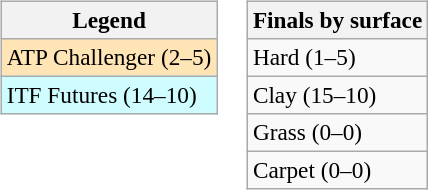<table>
<tr valign=top>
<td><br><table class=wikitable style=font-size:97%>
<tr>
<th>Legend</th>
</tr>
<tr bgcolor=moccasin>
<td>ATP Challenger (2–5)</td>
</tr>
<tr bgcolor=cffcff>
<td>ITF Futures (14–10)</td>
</tr>
</table>
</td>
<td><br><table class=wikitable style=font-size:97%>
<tr>
<th>Finals by surface</th>
</tr>
<tr>
<td>Hard (1–5)</td>
</tr>
<tr>
<td>Clay (15–10)</td>
</tr>
<tr>
<td>Grass (0–0)</td>
</tr>
<tr>
<td>Carpet (0–0)</td>
</tr>
</table>
</td>
</tr>
</table>
